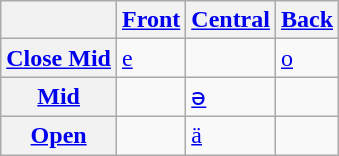<table class="wikitable">
<tr>
<th></th>
<th><a href='#'>Front</a></th>
<th><a href='#'>Central</a></th>
<th><a href='#'>Back</a></th>
</tr>
<tr>
<th><a href='#'>Close Mid</a></th>
<td><a href='#'>e</a></td>
<td></td>
<td><a href='#'>o</a></td>
</tr>
<tr>
<th><a href='#'>Mid</a></th>
<td></td>
<td><a href='#'>ə</a></td>
<td></td>
</tr>
<tr>
<th><a href='#'>Open</a></th>
<td></td>
<td><a href='#'>ä</a></td>
<td></td>
</tr>
</table>
